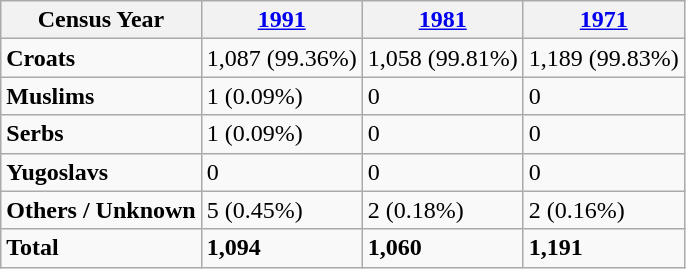<table class="wikitable">
<tr>
<th>Census Year</th>
<th><a href='#'>1991</a></th>
<th><a href='#'>1981</a></th>
<th><a href='#'>1971</a></th>
</tr>
<tr>
<td><strong>Croats</strong></td>
<td>1,087 (99.36%)</td>
<td>1,058 (99.81%)</td>
<td>1,189 (99.83%)</td>
</tr>
<tr>
<td><strong>Muslims</strong></td>
<td>1 (0.09%)</td>
<td>0</td>
<td>0</td>
</tr>
<tr>
<td><strong>Serbs</strong></td>
<td>1 (0.09%)</td>
<td>0</td>
<td>0</td>
</tr>
<tr>
<td><strong>Yugoslavs</strong></td>
<td>0</td>
<td>0</td>
<td>0</td>
</tr>
<tr>
<td><strong>Others / Unknown</strong></td>
<td>5 (0.45%)</td>
<td>2 (0.18%)</td>
<td>2 (0.16%)</td>
</tr>
<tr>
<td><strong>Total</strong></td>
<td><strong>1,094</strong></td>
<td><strong>1,060</strong></td>
<td><strong>1,191</strong></td>
</tr>
</table>
